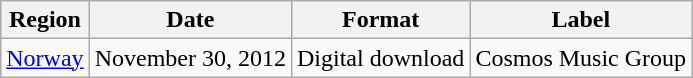<table class=wikitable>
<tr>
<th>Region</th>
<th>Date</th>
<th>Format</th>
<th>Label</th>
</tr>
<tr>
<td><a href='#'>Norway</a></td>
<td>November 30, 2012</td>
<td>Digital download</td>
<td>Cosmos Music Group</td>
</tr>
</table>
